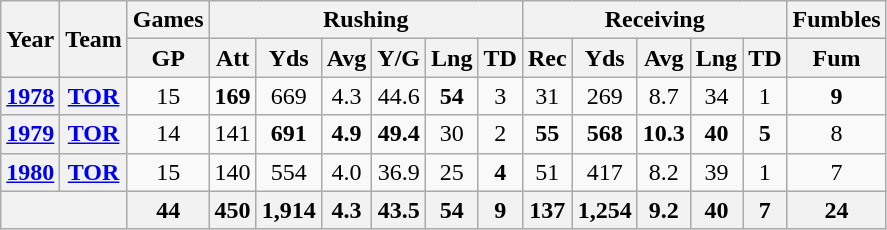<table class= "wikitable" style="text-align:center;">
<tr>
<th rowspan="2">Year</th>
<th rowspan="2">Team</th>
<th colspan="1">Games</th>
<th colspan="6">Rushing</th>
<th colspan="5">Receiving</th>
<th colspan="1">Fumbles</th>
</tr>
<tr>
<th>GP</th>
<th>Att</th>
<th>Yds</th>
<th>Avg</th>
<th>Y/G</th>
<th>Lng</th>
<th>TD</th>
<th>Rec</th>
<th>Yds</th>
<th>Avg</th>
<th>Lng</th>
<th>TD</th>
<th>Fum</th>
</tr>
<tr>
<th><a href='#'>1978</a></th>
<th><a href='#'>TOR</a></th>
<td>15</td>
<td><strong>169</strong></td>
<td>669</td>
<td>4.3</td>
<td>44.6</td>
<td><strong>54</strong></td>
<td>3</td>
<td>31</td>
<td>269</td>
<td>8.7</td>
<td>34</td>
<td>1</td>
<td><strong>9</strong></td>
</tr>
<tr>
<th><a href='#'>1979</a></th>
<th><a href='#'>TOR</a></th>
<td>14</td>
<td>141</td>
<td><strong>691</strong></td>
<td><strong>4.9</strong></td>
<td><strong>49.4</strong></td>
<td>30</td>
<td>2</td>
<td><strong>55</strong></td>
<td><strong>568</strong></td>
<td><strong>10.3</strong></td>
<td><strong>40</strong></td>
<td><strong>5</strong></td>
<td>8</td>
</tr>
<tr>
<th><a href='#'>1980</a></th>
<th><a href='#'>TOR</a></th>
<td>15</td>
<td>140</td>
<td>554</td>
<td>4.0</td>
<td>36.9</td>
<td>25</td>
<td><strong>4</strong></td>
<td>51</td>
<td>417</td>
<td>8.2</td>
<td>39</td>
<td>1</td>
<td>7</td>
</tr>
<tr>
<th colspan="2"></th>
<th>44</th>
<th>450</th>
<th>1,914</th>
<th>4.3</th>
<th>43.5</th>
<th>54</th>
<th>9</th>
<th>137</th>
<th>1,254</th>
<th>9.2</th>
<th>40</th>
<th>7</th>
<th>24</th>
</tr>
</table>
